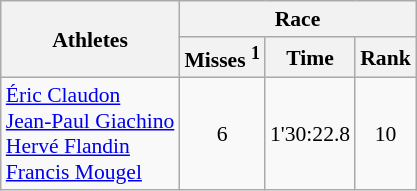<table class="wikitable" border="1" style="font-size:90%">
<tr>
<th rowspan=2>Athletes</th>
<th colspan=3>Race</th>
</tr>
<tr>
<th>Misses <sup>1</sup></th>
<th>Time</th>
<th>Rank</th>
</tr>
<tr>
<td><a href='#'>Éric Claudon</a><br><a href='#'>Jean-Paul Giachino</a><br><a href='#'>Hervé Flandin</a><br><a href='#'>Francis Mougel</a></td>
<td align=center>6</td>
<td align=center>1'30:22.8</td>
<td align=center>10</td>
</tr>
</table>
